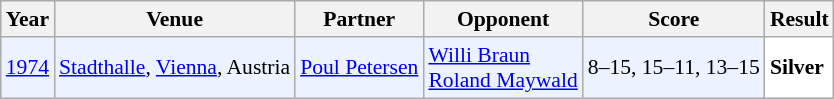<table class="sortable wikitable" style="font-size: 90%;">
<tr>
<th>Year</th>
<th>Venue</th>
<th>Partner</th>
<th>Opponent</th>
<th>Score</th>
<th>Result</th>
</tr>
<tr style="background:#ECF2FF">
<td align="center"><a href='#'>1974</a></td>
<td align="left"><a href='#'>Stadthalle</a>, <a href='#'>Vienna</a>, Austria</td>
<td align="left"> <a href='#'>Poul Petersen</a></td>
<td align="left"> <a href='#'>Willi Braun</a><br> <a href='#'>Roland Maywald</a></td>
<td align="left">8–15, 15–11, 13–15</td>
<td style="text-align:left; background:white"> <strong>Silver</strong></td>
</tr>
</table>
